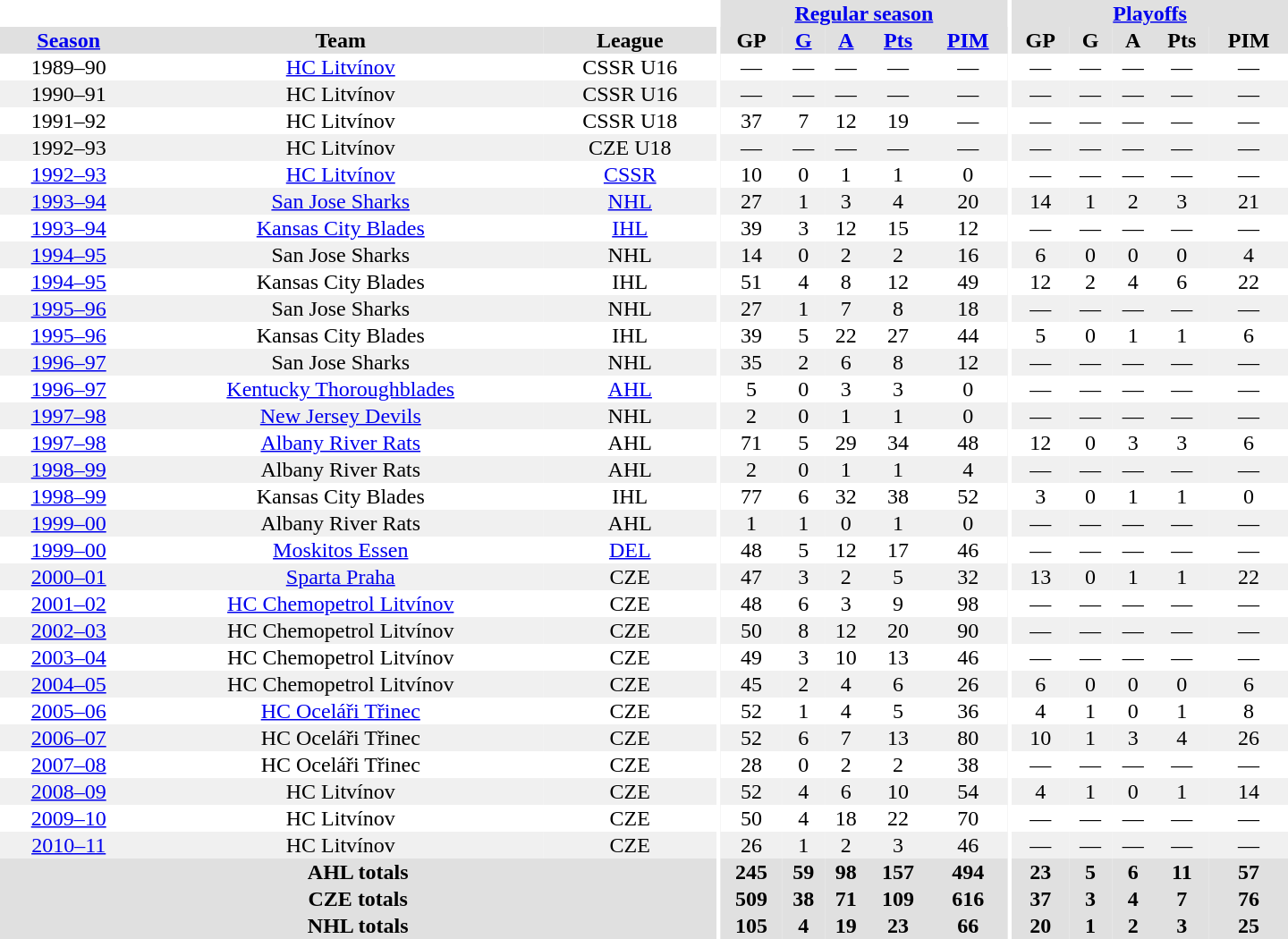<table border="0" cellpadding="1" cellspacing="0" style="text-align:center; width:60em">
<tr bgcolor="#e0e0e0">
<th colspan="3" bgcolor="#ffffff"></th>
<th rowspan="100" bgcolor="#ffffff"></th>
<th colspan="5"><a href='#'>Regular season</a></th>
<th rowspan="100" bgcolor="#ffffff"></th>
<th colspan="5"><a href='#'>Playoffs</a></th>
</tr>
<tr bgcolor="#e0e0e0">
<th><a href='#'>Season</a></th>
<th>Team</th>
<th>League</th>
<th>GP</th>
<th><a href='#'>G</a></th>
<th><a href='#'>A</a></th>
<th><a href='#'>Pts</a></th>
<th><a href='#'>PIM</a></th>
<th>GP</th>
<th>G</th>
<th>A</th>
<th>Pts</th>
<th>PIM</th>
</tr>
<tr>
<td>1989–90</td>
<td><a href='#'>HC Litvínov</a></td>
<td>CSSR U16</td>
<td>—</td>
<td>—</td>
<td>—</td>
<td>—</td>
<td>—</td>
<td>—</td>
<td>—</td>
<td>—</td>
<td>—</td>
<td>—</td>
</tr>
<tr bgcolor="#f0f0f0">
<td>1990–91</td>
<td>HC Litvínov</td>
<td>CSSR U16</td>
<td>—</td>
<td>—</td>
<td>—</td>
<td>—</td>
<td>—</td>
<td>—</td>
<td>—</td>
<td>—</td>
<td>—</td>
<td>—</td>
</tr>
<tr>
<td>1991–92</td>
<td>HC Litvínov</td>
<td>CSSR U18</td>
<td>37</td>
<td>7</td>
<td>12</td>
<td>19</td>
<td>—</td>
<td>—</td>
<td>—</td>
<td>—</td>
<td>—</td>
<td>—</td>
</tr>
<tr bgcolor="#f0f0f0">
<td>1992–93</td>
<td>HC Litvínov</td>
<td>CZE U18</td>
<td>—</td>
<td>—</td>
<td>—</td>
<td>—</td>
<td>—</td>
<td>—</td>
<td>—</td>
<td>—</td>
<td>—</td>
<td>—</td>
</tr>
<tr>
<td><a href='#'>1992–93</a></td>
<td><a href='#'>HC Litvínov</a></td>
<td><a href='#'>CSSR</a></td>
<td>10</td>
<td>0</td>
<td>1</td>
<td>1</td>
<td>0</td>
<td>—</td>
<td>—</td>
<td>—</td>
<td>—</td>
<td>—</td>
</tr>
<tr bgcolor="#f0f0f0">
<td><a href='#'>1993–94</a></td>
<td><a href='#'>San Jose Sharks</a></td>
<td><a href='#'>NHL</a></td>
<td>27</td>
<td>1</td>
<td>3</td>
<td>4</td>
<td>20</td>
<td>14</td>
<td>1</td>
<td>2</td>
<td>3</td>
<td>21</td>
</tr>
<tr>
<td><a href='#'>1993–94</a></td>
<td><a href='#'>Kansas City Blades</a></td>
<td><a href='#'>IHL</a></td>
<td>39</td>
<td>3</td>
<td>12</td>
<td>15</td>
<td>12</td>
<td>—</td>
<td>—</td>
<td>—</td>
<td>—</td>
<td>—</td>
</tr>
<tr bgcolor="#f0f0f0">
<td><a href='#'>1994–95</a></td>
<td>San Jose Sharks</td>
<td>NHL</td>
<td>14</td>
<td>0</td>
<td>2</td>
<td>2</td>
<td>16</td>
<td>6</td>
<td>0</td>
<td>0</td>
<td>0</td>
<td>4</td>
</tr>
<tr>
<td><a href='#'>1994–95</a></td>
<td>Kansas City Blades</td>
<td>IHL</td>
<td>51</td>
<td>4</td>
<td>8</td>
<td>12</td>
<td>49</td>
<td>12</td>
<td>2</td>
<td>4</td>
<td>6</td>
<td>22</td>
</tr>
<tr bgcolor="#f0f0f0">
<td><a href='#'>1995–96</a></td>
<td>San Jose Sharks</td>
<td>NHL</td>
<td>27</td>
<td>1</td>
<td>7</td>
<td>8</td>
<td>18</td>
<td>—</td>
<td>—</td>
<td>—</td>
<td>—</td>
<td>—</td>
</tr>
<tr>
<td><a href='#'>1995–96</a></td>
<td>Kansas City Blades</td>
<td>IHL</td>
<td>39</td>
<td>5</td>
<td>22</td>
<td>27</td>
<td>44</td>
<td>5</td>
<td>0</td>
<td>1</td>
<td>1</td>
<td>6</td>
</tr>
<tr bgcolor="#f0f0f0">
<td><a href='#'>1996–97</a></td>
<td>San Jose Sharks</td>
<td>NHL</td>
<td>35</td>
<td>2</td>
<td>6</td>
<td>8</td>
<td>12</td>
<td>—</td>
<td>—</td>
<td>—</td>
<td>—</td>
<td>—</td>
</tr>
<tr>
<td><a href='#'>1996–97</a></td>
<td><a href='#'>Kentucky Thoroughblades</a></td>
<td><a href='#'>AHL</a></td>
<td>5</td>
<td>0</td>
<td>3</td>
<td>3</td>
<td>0</td>
<td>—</td>
<td>—</td>
<td>—</td>
<td>—</td>
<td>—</td>
</tr>
<tr bgcolor="#f0f0f0">
<td><a href='#'>1997–98</a></td>
<td><a href='#'>New Jersey Devils</a></td>
<td>NHL</td>
<td>2</td>
<td>0</td>
<td>1</td>
<td>1</td>
<td>0</td>
<td>—</td>
<td>—</td>
<td>—</td>
<td>—</td>
<td>—</td>
</tr>
<tr>
<td><a href='#'>1997–98</a></td>
<td><a href='#'>Albany River Rats</a></td>
<td>AHL</td>
<td>71</td>
<td>5</td>
<td>29</td>
<td>34</td>
<td>48</td>
<td>12</td>
<td>0</td>
<td>3</td>
<td>3</td>
<td>6</td>
</tr>
<tr bgcolor="#f0f0f0">
<td><a href='#'>1998–99</a></td>
<td>Albany River Rats</td>
<td>AHL</td>
<td>2</td>
<td>0</td>
<td>1</td>
<td>1</td>
<td>4</td>
<td>—</td>
<td>—</td>
<td>—</td>
<td>—</td>
<td>—</td>
</tr>
<tr>
<td><a href='#'>1998–99</a></td>
<td>Kansas City Blades</td>
<td>IHL</td>
<td>77</td>
<td>6</td>
<td>32</td>
<td>38</td>
<td>52</td>
<td>3</td>
<td>0</td>
<td>1</td>
<td>1</td>
<td>0</td>
</tr>
<tr bgcolor="#f0f0f0">
<td><a href='#'>1999–00</a></td>
<td>Albany River Rats</td>
<td>AHL</td>
<td>1</td>
<td>1</td>
<td>0</td>
<td>1</td>
<td>0</td>
<td>—</td>
<td>—</td>
<td>—</td>
<td>—</td>
<td>—</td>
</tr>
<tr>
<td><a href='#'>1999–00</a></td>
<td><a href='#'>Moskitos Essen</a></td>
<td><a href='#'>DEL</a></td>
<td>48</td>
<td>5</td>
<td>12</td>
<td>17</td>
<td>46</td>
<td>—</td>
<td>—</td>
<td>—</td>
<td>—</td>
<td>—</td>
</tr>
<tr bgcolor="#f0f0f0">
<td><a href='#'>2000–01</a></td>
<td><a href='#'>Sparta Praha</a></td>
<td>CZE</td>
<td>47</td>
<td>3</td>
<td>2</td>
<td>5</td>
<td>32</td>
<td>13</td>
<td>0</td>
<td>1</td>
<td>1</td>
<td>22</td>
</tr>
<tr>
<td><a href='#'>2001–02</a></td>
<td><a href='#'>HC Chemopetrol Litvínov</a></td>
<td>CZE</td>
<td>48</td>
<td>6</td>
<td>3</td>
<td>9</td>
<td>98</td>
<td>—</td>
<td>—</td>
<td>—</td>
<td>—</td>
<td>—</td>
</tr>
<tr bgcolor="#f0f0f0">
<td><a href='#'>2002–03</a></td>
<td>HC Chemopetrol Litvínov</td>
<td>CZE</td>
<td>50</td>
<td>8</td>
<td>12</td>
<td>20</td>
<td>90</td>
<td>—</td>
<td>—</td>
<td>—</td>
<td>—</td>
<td>—</td>
</tr>
<tr>
<td><a href='#'>2003–04</a></td>
<td>HC Chemopetrol Litvínov</td>
<td>CZE</td>
<td>49</td>
<td>3</td>
<td>10</td>
<td>13</td>
<td>46</td>
<td>—</td>
<td>—</td>
<td>—</td>
<td>—</td>
<td>—</td>
</tr>
<tr bgcolor="#f0f0f0">
<td><a href='#'>2004–05</a></td>
<td>HC Chemopetrol Litvínov</td>
<td>CZE</td>
<td>45</td>
<td>2</td>
<td>4</td>
<td>6</td>
<td>26</td>
<td>6</td>
<td>0</td>
<td>0</td>
<td>0</td>
<td>6</td>
</tr>
<tr>
<td><a href='#'>2005–06</a></td>
<td><a href='#'>HC Oceláři Třinec</a></td>
<td>CZE</td>
<td>52</td>
<td>1</td>
<td>4</td>
<td>5</td>
<td>36</td>
<td>4</td>
<td>1</td>
<td>0</td>
<td>1</td>
<td>8</td>
</tr>
<tr bgcolor="#f0f0f0">
<td><a href='#'>2006–07</a></td>
<td>HC Oceláři Třinec</td>
<td>CZE</td>
<td>52</td>
<td>6</td>
<td>7</td>
<td>13</td>
<td>80</td>
<td>10</td>
<td>1</td>
<td>3</td>
<td>4</td>
<td>26</td>
</tr>
<tr>
<td><a href='#'>2007–08</a></td>
<td>HC Oceláři Třinec</td>
<td>CZE</td>
<td>28</td>
<td>0</td>
<td>2</td>
<td>2</td>
<td>38</td>
<td>—</td>
<td>—</td>
<td>—</td>
<td>—</td>
<td>—</td>
</tr>
<tr bgcolor="#f0f0f0">
<td><a href='#'>2008–09</a></td>
<td>HC Litvínov</td>
<td>CZE</td>
<td>52</td>
<td>4</td>
<td>6</td>
<td>10</td>
<td>54</td>
<td>4</td>
<td>1</td>
<td>0</td>
<td>1</td>
<td>14</td>
</tr>
<tr>
<td><a href='#'>2009–10</a></td>
<td>HC Litvínov</td>
<td>CZE</td>
<td>50</td>
<td>4</td>
<td>18</td>
<td>22</td>
<td>70</td>
<td>—</td>
<td>—</td>
<td>—</td>
<td>—</td>
<td>—</td>
</tr>
<tr bgcolor="#f0f0f0">
<td><a href='#'>2010–11</a></td>
<td>HC Litvínov</td>
<td>CZE</td>
<td>26</td>
<td>1</td>
<td>2</td>
<td>3</td>
<td>46</td>
<td>—</td>
<td>—</td>
<td>—</td>
<td>—</td>
<td>—</td>
</tr>
<tr bgcolor="#e0e0e0">
<th colspan="3">AHL totals</th>
<th>245</th>
<th>59</th>
<th>98</th>
<th>157</th>
<th>494</th>
<th>23</th>
<th>5</th>
<th>6</th>
<th>11</th>
<th>57</th>
</tr>
<tr bgcolor="#e0e0e0">
<th colspan="3">CZE totals</th>
<th>509</th>
<th>38</th>
<th>71</th>
<th>109</th>
<th>616</th>
<th>37</th>
<th>3</th>
<th>4</th>
<th>7</th>
<th>76</th>
</tr>
<tr bgcolor="#e0e0e0">
<th colspan="3">NHL totals</th>
<th>105</th>
<th>4</th>
<th>19</th>
<th>23</th>
<th>66</th>
<th>20</th>
<th>1</th>
<th>2</th>
<th>3</th>
<th>25</th>
</tr>
</table>
